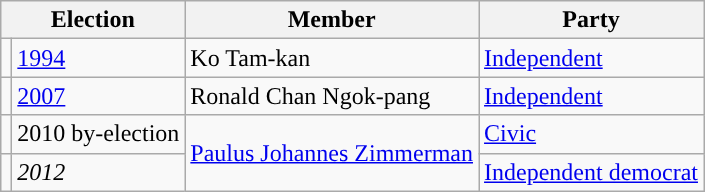<table class="wikitable">
<tr>
<th colspan="2">Election</th>
<th>Member</th>
<th>Party</th>
</tr>
<tr>
<td style="background-color: "></td>
<td><a href='#'>1994</a></td>
<td>Ko Tam-kan</td>
<td><a href='#'>Independent</a></td>
</tr>
<tr>
<td style="background-color: "></td>
<td><a href='#'>2007</a></td>
<td>Ronald Chan Ngok-pang</td>
<td><a href='#'>Independent</a></td>
</tr>
<tr>
<td style="background-color: "></td>
<td>2010 by-election</td>
<td rowspan=2><a href='#'>Paulus Johannes Zimmerman</a></td>
<td><a href='#'>Civic</a></td>
</tr>
<tr>
<td style="background-color: "></td>
<td><em>2012</em></td>
<td><a href='#'>Independent democrat</a></td>
</tr>
</table>
